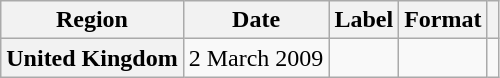<table class="wikitable plainrowheaders">
<tr>
<th scope="col">Region</th>
<th scope="col">Date</th>
<th scope="col">Label</th>
<th scope="col">Format</th>
<th scope="col"></th>
</tr>
<tr>
<th scope="row">United Kingdom</th>
<td>2 March 2009</td>
<td></td>
<td></td>
<td style="text-align:center;"></td>
</tr>
</table>
